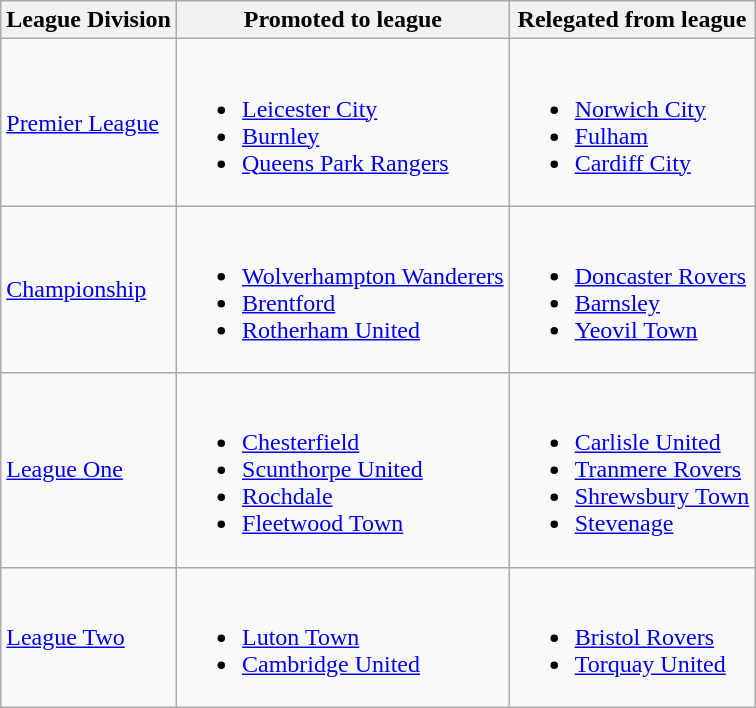<table class="wikitable">
<tr>
<th>League Division</th>
<th>Promoted to league </th>
<th>Relegated from league </th>
</tr>
<tr>
<td><a href='#'>Premier League</a></td>
<td><br><ul><li><a href='#'>Leicester City</a> </li><li><a href='#'>Burnley</a> </li><li><a href='#'>Queens Park Rangers</a> </li></ul></td>
<td><br><ul><li><a href='#'>Norwich City</a> </li><li><a href='#'>Fulham</a> </li><li><a href='#'>Cardiff City</a> </li></ul></td>
</tr>
<tr>
<td><a href='#'>Championship</a></td>
<td><br><ul><li><a href='#'>Wolverhampton Wanderers</a> </li><li><a href='#'>Brentford</a> </li><li><a href='#'>Rotherham United</a> </li></ul></td>
<td><br><ul><li><a href='#'>Doncaster Rovers</a> </li><li><a href='#'>Barnsley</a> </li><li><a href='#'>Yeovil Town</a> </li></ul></td>
</tr>
<tr>
<td><a href='#'>League One</a></td>
<td><br><ul><li><a href='#'>Chesterfield</a> </li><li><a href='#'>Scunthorpe United</a> </li><li><a href='#'>Rochdale</a> </li><li><a href='#'>Fleetwood Town</a> </li></ul></td>
<td><br><ul><li><a href='#'>Carlisle United</a> </li><li><a href='#'>Tranmere Rovers</a> </li><li><a href='#'>Shrewsbury Town</a> </li><li><a href='#'>Stevenage</a> </li></ul></td>
</tr>
<tr>
<td><a href='#'>League Two</a></td>
<td><br><ul><li><a href='#'>Luton Town</a> </li><li><a href='#'>Cambridge United</a> </li></ul></td>
<td><br><ul><li><a href='#'>Bristol Rovers</a> </li><li><a href='#'>Torquay United</a> </li></ul></td>
</tr>
</table>
